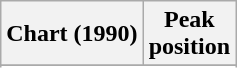<table class="wikitable sortable">
<tr>
<th>Chart (1990)</th>
<th>Peak<br>position</th>
</tr>
<tr>
</tr>
<tr>
</tr>
</table>
